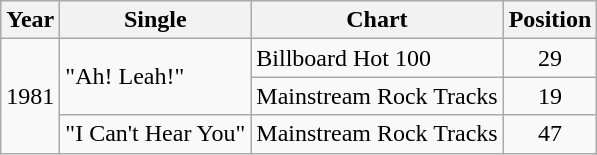<table class="wikitable">
<tr>
<th>Year</th>
<th>Single</th>
<th>Chart</th>
<th>Position</th>
</tr>
<tr>
<td rowspan="3">1981</td>
<td rowspan="2">"Ah! Leah!"</td>
<td>Billboard Hot 100</td>
<td align="center">29</td>
</tr>
<tr>
<td>Mainstream Rock Tracks</td>
<td align="center">19</td>
</tr>
<tr>
<td>"I Can't Hear You"</td>
<td>Mainstream Rock Tracks</td>
<td align="center">47</td>
</tr>
</table>
